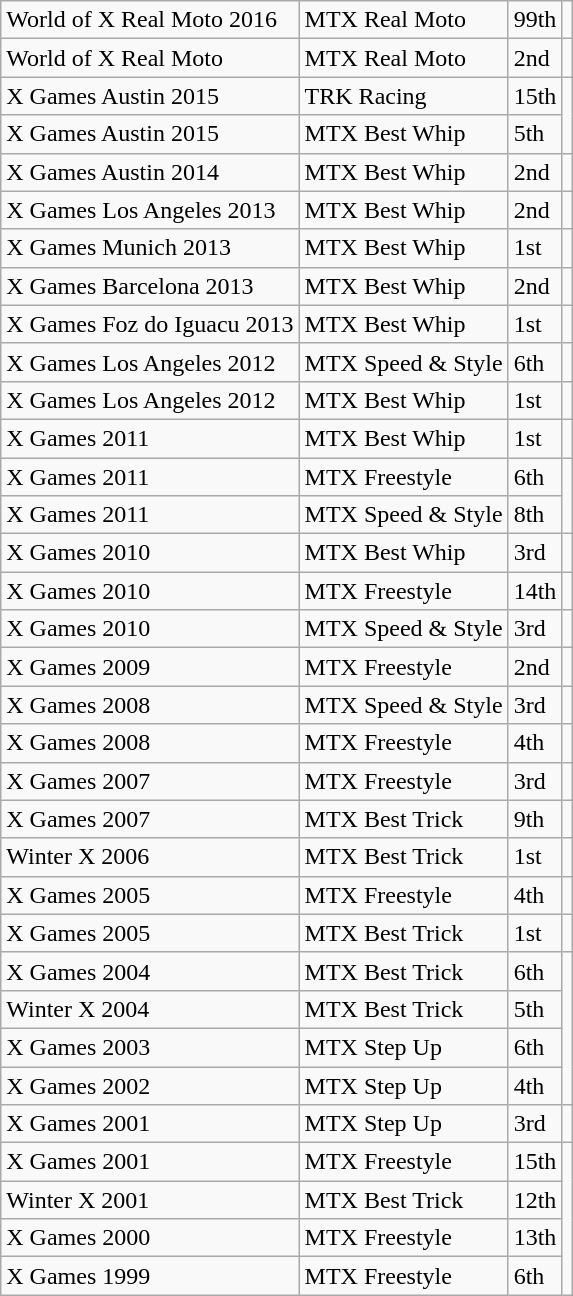<table class="wikitable">
<tr>
<td>World of X Real Moto 2016</td>
<td>MTX Real Moto</td>
<td>99th</td>
</tr>
<tr>
<td>World of X Real Moto</td>
<td>MTX Real Moto</td>
<td>2nd</td>
<td></td>
</tr>
<tr>
<td>X Games Austin 2015</td>
<td>TRK Racing</td>
<td>15th</td>
</tr>
<tr>
<td>X Games Austin 2015</td>
<td>MTX Best Whip</td>
<td>5th</td>
</tr>
<tr>
<td>X Games Austin 2014</td>
<td>MTX Best Whip</td>
<td>2nd</td>
<td></td>
</tr>
<tr>
<td>X Games Los Angeles 2013</td>
<td>MTX Best Whip</td>
<td>2nd</td>
<td></td>
</tr>
<tr>
<td>X Games Munich 2013</td>
<td>MTX Best Whip</td>
<td>1st</td>
<td></td>
</tr>
<tr>
<td>X Games Barcelona 2013</td>
<td>MTX Best Whip</td>
<td>2nd</td>
<td></td>
</tr>
<tr>
<td>X Games Foz do Iguacu 2013</td>
<td>MTX Best Whip</td>
<td>1st</td>
<td></td>
</tr>
<tr>
<td>X Games Los Angeles 2012</td>
<td>MTX Speed & Style</td>
<td>6th</td>
</tr>
<tr>
<td>X Games Los Angeles 2012</td>
<td>MTX Best Whip</td>
<td>1st</td>
<td></td>
</tr>
<tr>
<td>X Games 2011</td>
<td>MTX Best Whip</td>
<td>1st</td>
<td></td>
</tr>
<tr>
<td>X Games 2011</td>
<td>MTX Freestyle</td>
<td>6th</td>
</tr>
<tr>
<td>X Games 2011</td>
<td>MTX Speed & Style</td>
<td>8th</td>
</tr>
<tr>
<td>X Games 2010</td>
<td>MTX Best Whip</td>
<td>3rd</td>
<td></td>
</tr>
<tr>
<td>X Games 2010</td>
<td>MTX Freestyle</td>
<td>14th</td>
</tr>
<tr>
<td>X Games 2010</td>
<td>MTX Speed & Style</td>
<td>3rd</td>
<td></td>
</tr>
<tr>
<td>X Games 2009</td>
<td>MTX Freestyle</td>
<td>2nd</td>
<td></td>
</tr>
<tr>
<td>X Games 2008</td>
<td>MTX Speed & Style</td>
<td>3rd</td>
<td></td>
</tr>
<tr>
<td>X Games 2008</td>
<td>MTX Freestyle</td>
<td>4th</td>
</tr>
<tr>
<td>X Games 2007</td>
<td>MTX Freestyle</td>
<td>3rd</td>
<td></td>
</tr>
<tr>
<td>X Games 2007</td>
<td>MTX Best Trick</td>
<td>9th</td>
</tr>
<tr>
<td>Winter X 2006</td>
<td>MTX Best Trick</td>
<td>1st</td>
<td></td>
</tr>
<tr>
<td>X Games 2005</td>
<td>MTX Freestyle</td>
<td>4th</td>
</tr>
<tr>
<td>X Games 2005</td>
<td>MTX Best Trick</td>
<td>1st</td>
<td></td>
</tr>
<tr>
<td>X Games 2004</td>
<td>MTX Best Trick</td>
<td>6th</td>
</tr>
<tr>
<td>Winter X 2004</td>
<td>MTX Best Trick</td>
<td>5th</td>
</tr>
<tr>
<td>X Games 2003</td>
<td>MTX Step Up</td>
<td>6th</td>
</tr>
<tr>
<td>X Games 2002</td>
<td>MTX Step Up</td>
<td>4th</td>
</tr>
<tr>
<td>X Games 2001</td>
<td>MTX Step Up</td>
<td>3rd</td>
<td></td>
</tr>
<tr>
<td>X Games 2001</td>
<td>MTX Freestyle</td>
<td>15th</td>
</tr>
<tr>
<td>Winter X 2001</td>
<td>MTX Best Trick</td>
<td>12th</td>
</tr>
<tr>
<td>X Games 2000</td>
<td>MTX Freestyle</td>
<td>13th</td>
</tr>
<tr>
<td>X Games 1999</td>
<td>MTX Freestyle</td>
<td>6th</td>
</tr>
</table>
